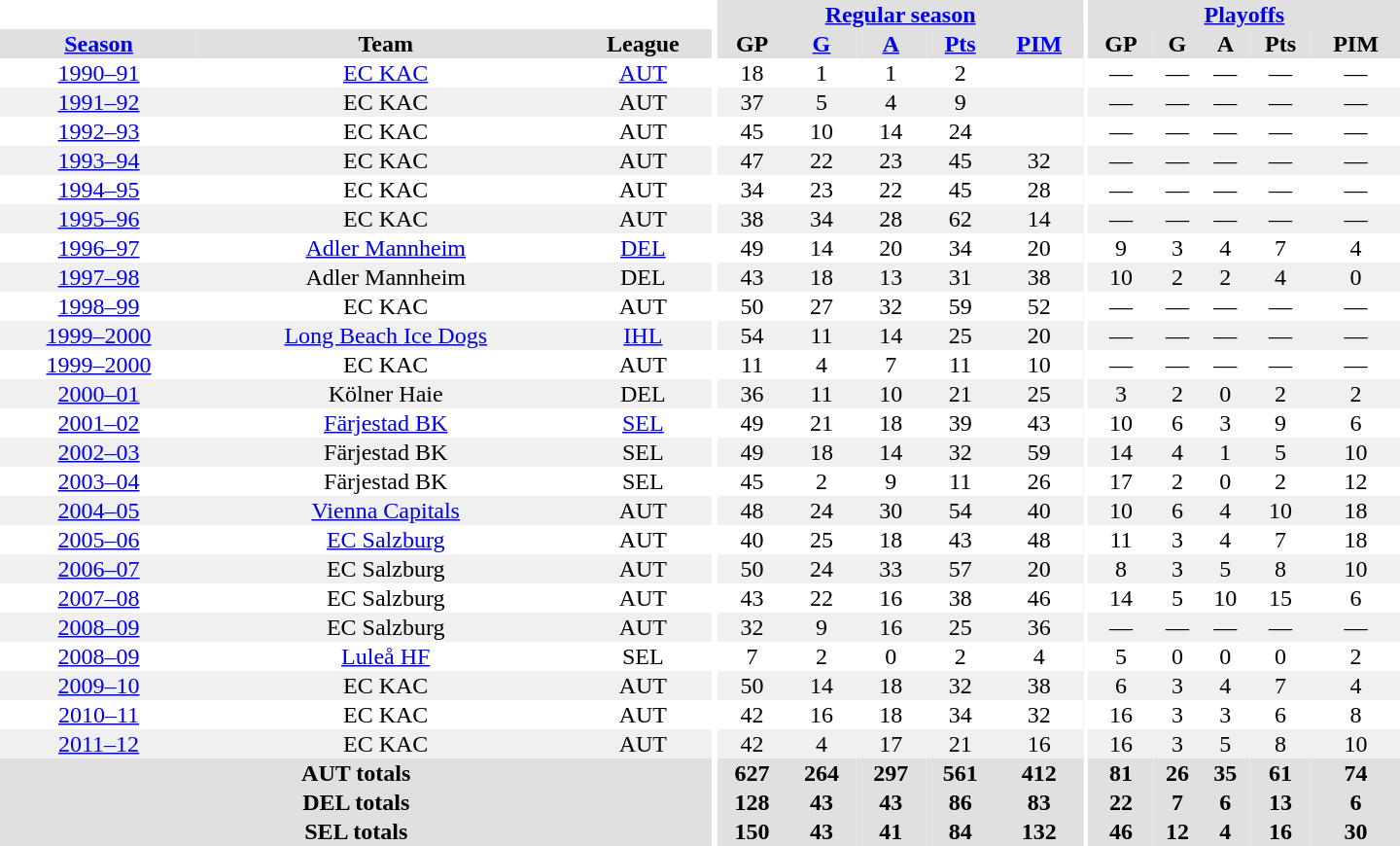<table border="0" cellpadding="1" cellspacing="0" style="text-align:center; width:60em">
<tr bgcolor="#e0e0e0">
<th colspan="3" bgcolor="#ffffff"></th>
<th rowspan="99" bgcolor="#ffffff"></th>
<th colspan="5"><a href='#'>Regular season</a></th>
<th rowspan="99" bgcolor="#ffffff"></th>
<th colspan="5"><a href='#'>Playoffs</a></th>
</tr>
<tr bgcolor="#e0e0e0">
<th><a href='#'>Season</a></th>
<th>Team</th>
<th>League</th>
<th>GP</th>
<th><a href='#'>G</a></th>
<th><a href='#'>A</a></th>
<th><a href='#'>Pts</a></th>
<th><a href='#'>PIM</a></th>
<th>GP</th>
<th>G</th>
<th>A</th>
<th>Pts</th>
<th>PIM</th>
</tr>
<tr>
<td><a href='#'>1990–91</a></td>
<td><a href='#'>EC KAC</a></td>
<td><a href='#'>AUT</a></td>
<td>18</td>
<td>1</td>
<td>1</td>
<td>2</td>
<td></td>
<td>—</td>
<td>—</td>
<td>—</td>
<td>—</td>
<td>—</td>
</tr>
<tr bgcolor="#f0f0f0">
<td><a href='#'>1991–92</a></td>
<td>EC KAC</td>
<td>AUT</td>
<td>37</td>
<td>5</td>
<td>4</td>
<td>9</td>
<td></td>
<td>—</td>
<td>—</td>
<td>—</td>
<td>—</td>
<td>—</td>
</tr>
<tr>
<td><a href='#'>1992–93</a></td>
<td>EC KAC</td>
<td>AUT</td>
<td>45</td>
<td>10</td>
<td>14</td>
<td>24</td>
<td></td>
<td>—</td>
<td>—</td>
<td>—</td>
<td>—</td>
<td>—</td>
</tr>
<tr bgcolor="#f0f0f0">
<td><a href='#'>1993–94</a></td>
<td>EC KAC</td>
<td>AUT</td>
<td>47</td>
<td>22</td>
<td>23</td>
<td>45</td>
<td>32</td>
<td>—</td>
<td>—</td>
<td>—</td>
<td>—</td>
<td>—</td>
</tr>
<tr>
<td><a href='#'>1994–95</a></td>
<td>EC KAC</td>
<td>AUT</td>
<td>34</td>
<td>23</td>
<td>22</td>
<td>45</td>
<td>28</td>
<td>—</td>
<td>—</td>
<td>—</td>
<td>—</td>
<td>—</td>
</tr>
<tr bgcolor="#f0f0f0">
<td><a href='#'>1995–96</a></td>
<td>EC KAC</td>
<td>AUT</td>
<td>38</td>
<td>34</td>
<td>28</td>
<td>62</td>
<td>14</td>
<td>—</td>
<td>—</td>
<td>—</td>
<td>—</td>
<td>—</td>
</tr>
<tr>
<td><a href='#'>1996–97</a></td>
<td><a href='#'>Adler Mannheim</a></td>
<td><a href='#'>DEL</a></td>
<td>49</td>
<td>14</td>
<td>20</td>
<td>34</td>
<td>20</td>
<td>9</td>
<td>3</td>
<td>4</td>
<td>7</td>
<td>4</td>
</tr>
<tr bgcolor="#f0f0f0">
<td><a href='#'>1997–98</a></td>
<td>Adler Mannheim</td>
<td>DEL</td>
<td>43</td>
<td>18</td>
<td>13</td>
<td>31</td>
<td>38</td>
<td>10</td>
<td>2</td>
<td>2</td>
<td>4</td>
<td>0</td>
</tr>
<tr>
<td><a href='#'>1998–99</a></td>
<td>EC KAC</td>
<td>AUT</td>
<td>50</td>
<td>27</td>
<td>32</td>
<td>59</td>
<td>52</td>
<td>—</td>
<td>—</td>
<td>—</td>
<td>—</td>
<td>—</td>
</tr>
<tr bgcolor="#f0f0f0">
<td><a href='#'>1999–2000</a></td>
<td><a href='#'>Long Beach Ice Dogs</a></td>
<td><a href='#'>IHL</a></td>
<td>54</td>
<td>11</td>
<td>14</td>
<td>25</td>
<td>20</td>
<td>—</td>
<td>—</td>
<td>—</td>
<td>—</td>
<td>—</td>
</tr>
<tr>
<td><a href='#'>1999–2000</a></td>
<td>EC KAC</td>
<td>AUT</td>
<td>11</td>
<td>4</td>
<td>7</td>
<td>11</td>
<td>10</td>
<td>—</td>
<td>—</td>
<td>—</td>
<td>—</td>
<td>—</td>
</tr>
<tr bgcolor="#f0f0f0">
<td><a href='#'>2000–01</a></td>
<td>Kölner Haie</td>
<td>DEL</td>
<td>36</td>
<td>11</td>
<td>10</td>
<td>21</td>
<td>25</td>
<td>3</td>
<td>2</td>
<td>0</td>
<td>2</td>
<td>2</td>
</tr>
<tr>
<td><a href='#'>2001–02</a></td>
<td><a href='#'>Färjestad BK</a></td>
<td><a href='#'>SEL</a></td>
<td>49</td>
<td>21</td>
<td>18</td>
<td>39</td>
<td>43</td>
<td>10</td>
<td>6</td>
<td>3</td>
<td>9</td>
<td>6</td>
</tr>
<tr bgcolor="#f0f0f0">
<td><a href='#'>2002–03</a></td>
<td>Färjestad BK</td>
<td>SEL</td>
<td>49</td>
<td>18</td>
<td>14</td>
<td>32</td>
<td>59</td>
<td>14</td>
<td>4</td>
<td>1</td>
<td>5</td>
<td>10</td>
</tr>
<tr>
<td><a href='#'>2003–04</a></td>
<td>Färjestad BK</td>
<td>SEL</td>
<td>45</td>
<td>2</td>
<td>9</td>
<td>11</td>
<td>26</td>
<td>17</td>
<td>2</td>
<td>0</td>
<td>2</td>
<td>12</td>
</tr>
<tr bgcolor="#f0f0f0">
<td><a href='#'>2004–05</a></td>
<td><a href='#'>Vienna Capitals</a></td>
<td>AUT</td>
<td>48</td>
<td>24</td>
<td>30</td>
<td>54</td>
<td>40</td>
<td>10</td>
<td>6</td>
<td>4</td>
<td>10</td>
<td>18</td>
</tr>
<tr>
<td><a href='#'>2005–06</a></td>
<td><a href='#'>EC Salzburg</a></td>
<td>AUT</td>
<td>40</td>
<td>25</td>
<td>18</td>
<td>43</td>
<td>48</td>
<td>11</td>
<td>3</td>
<td>4</td>
<td>7</td>
<td>18</td>
</tr>
<tr bgcolor="#f0f0f0">
<td><a href='#'>2006–07</a></td>
<td>EC Salzburg</td>
<td>AUT</td>
<td>50</td>
<td>24</td>
<td>33</td>
<td>57</td>
<td>20</td>
<td>8</td>
<td>3</td>
<td>5</td>
<td>8</td>
<td>10</td>
</tr>
<tr>
<td><a href='#'>2007–08</a></td>
<td>EC Salzburg</td>
<td>AUT</td>
<td>43</td>
<td>22</td>
<td>16</td>
<td>38</td>
<td>46</td>
<td>14</td>
<td>5</td>
<td>10</td>
<td>15</td>
<td>6</td>
</tr>
<tr bgcolor="#f0f0f0">
<td><a href='#'>2008–09</a></td>
<td>EC Salzburg</td>
<td>AUT</td>
<td>32</td>
<td>9</td>
<td>16</td>
<td>25</td>
<td>36</td>
<td>—</td>
<td>—</td>
<td>—</td>
<td>—</td>
<td>—</td>
</tr>
<tr>
<td><a href='#'>2008–09</a></td>
<td><a href='#'>Luleå HF</a></td>
<td>SEL</td>
<td>7</td>
<td>2</td>
<td>0</td>
<td>2</td>
<td>4</td>
<td>5</td>
<td>0</td>
<td>0</td>
<td>0</td>
<td>2</td>
</tr>
<tr bgcolor="#f0f0f0">
<td><a href='#'>2009–10</a></td>
<td>EC KAC</td>
<td>AUT</td>
<td>50</td>
<td>14</td>
<td>18</td>
<td>32</td>
<td>38</td>
<td>6</td>
<td>3</td>
<td>4</td>
<td>7</td>
<td>4</td>
</tr>
<tr>
<td><a href='#'>2010–11</a></td>
<td>EC KAC</td>
<td>AUT</td>
<td>42</td>
<td>16</td>
<td>18</td>
<td>34</td>
<td>32</td>
<td>16</td>
<td>3</td>
<td>3</td>
<td>6</td>
<td>8</td>
</tr>
<tr bgcolor="#f0f0f0">
<td><a href='#'>2011–12</a></td>
<td>EC KAC</td>
<td>AUT</td>
<td>42</td>
<td>4</td>
<td>17</td>
<td>21</td>
<td>16</td>
<td>16</td>
<td>3</td>
<td>5</td>
<td>8</td>
<td>10</td>
</tr>
<tr bgcolor="#e0e0e0">
<th colspan="3">AUT totals</th>
<th>627</th>
<th>264</th>
<th>297</th>
<th>561</th>
<th>412</th>
<th>81</th>
<th>26</th>
<th>35</th>
<th>61</th>
<th>74</th>
</tr>
<tr bgcolor="#e0e0e0">
<th colspan="3">DEL totals</th>
<th>128</th>
<th>43</th>
<th>43</th>
<th>86</th>
<th>83</th>
<th>22</th>
<th>7</th>
<th>6</th>
<th>13</th>
<th>6</th>
</tr>
<tr bgcolor="#e0e0e0">
<th colspan="3">SEL totals</th>
<th>150</th>
<th>43</th>
<th>41</th>
<th>84</th>
<th>132</th>
<th>46</th>
<th>12</th>
<th>4</th>
<th>16</th>
<th>30</th>
</tr>
</table>
